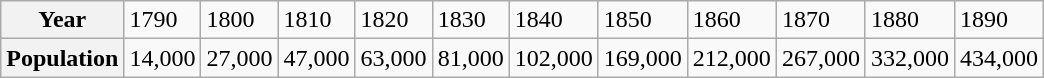<table class="wikitable">
<tr>
<th>Year</th>
<td>1790</td>
<td>1800</td>
<td>1810</td>
<td>1820</td>
<td>1830</td>
<td>1840</td>
<td>1850</td>
<td>1860</td>
<td>1870</td>
<td>1880</td>
<td>1890</td>
</tr>
<tr>
<th>Population</th>
<td>14,000</td>
<td>27,000</td>
<td>47,000</td>
<td>63,000</td>
<td>81,000</td>
<td>102,000</td>
<td>169,000</td>
<td>212,000</td>
<td>267,000</td>
<td>332,000</td>
<td>434,000</td>
</tr>
</table>
